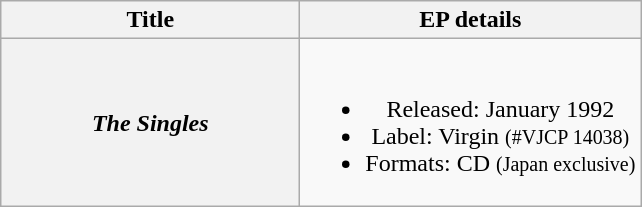<table class="wikitable plainrowheaders" style="text-align:center;">
<tr>
<th scope="col" style="width:12em;">Title</th>
<th scope="col">EP details</th>
</tr>
<tr>
<th scope="row"><em>The Singles</em></th>
<td><br><ul><li>Released: January 1992</li><li>Label: Virgin <small>(#VJCP 14038)</small></li><li>Formats: CD <small>(Japan exclusive)</small></li></ul></td>
</tr>
</table>
